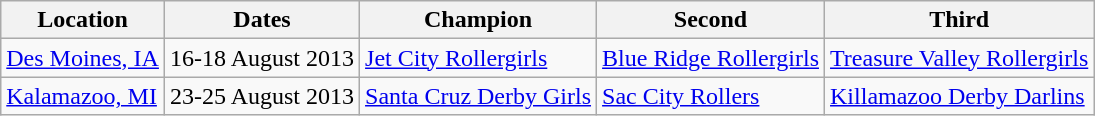<table class="wikitable sortable">
<tr>
<th>Location</th>
<th>Dates</th>
<th>Champion</th>
<th>Second</th>
<th>Third</th>
</tr>
<tr>
<td><a href='#'>Des Moines, IA</a></td>
<td>16-18 August 2013</td>
<td><a href='#'>Jet City Rollergirls</a></td>
<td><a href='#'>Blue Ridge Rollergirls</a></td>
<td><a href='#'>Treasure Valley Rollergirls</a></td>
</tr>
<tr>
<td><a href='#'>Kalamazoo, MI</a></td>
<td>23-25 August 2013</td>
<td><a href='#'>Santa Cruz Derby Girls</a></td>
<td><a href='#'>Sac City Rollers</a></td>
<td><a href='#'>Killamazoo Derby Darlins</a></td>
</tr>
</table>
